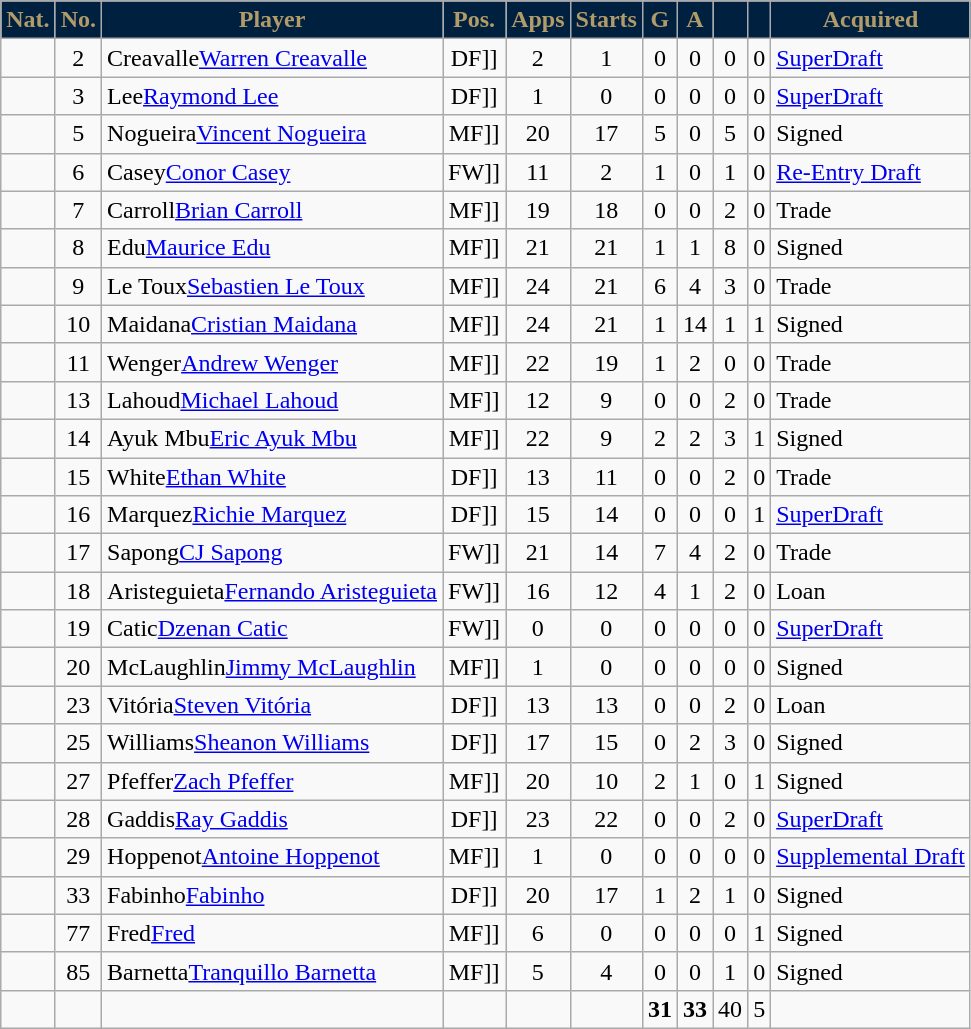<table | class="wikitable sortable">
<tr>
<th style="background:#002040; color:#B19B69; text-align:center;">Nat.</th>
<th style="background:#002040; color:#B19B69; text-align:center;">No.</th>
<th style="background:#002040; color:#B19B69; text-align:center;">Player</th>
<th style="background:#002040; color:#B19B69; text-align:center;">Pos.</th>
<th style="background:#002040; color:#B19B69; text-align:center;">Apps</th>
<th style="background:#002040; color:#B19B69; text-align:center;">Starts</th>
<th style="background:#002040; color:#B19B69; text-align:center;">G</th>
<th style="background:#002040; color:#B19B69; text-align:center;">A</th>
<th style="background:#002040; color:#B19B69; text-align:center;"></th>
<th style="background:#002040; color:#B19B69; text-align:center;"></th>
<th style="background:#002040; color:#B19B69; text-align:center;">Acquired</th>
</tr>
<tr align=center>
<td></td>
<td>2</td>
<td align=left><span>Creavalle</span><a href='#'>Warren Creavalle</a></td>
<td [[>DF]]</td>
<td>2</td>
<td>1</td>
<td>0</td>
<td>0</td>
<td>0</td>
<td>0</td>
<td align=left><a href='#'>SuperDraft</a></td>
</tr>
<tr align=center>
<td></td>
<td>3</td>
<td align=left><span>Lee</span><a href='#'>Raymond Lee</a></td>
<td [[>DF]]</td>
<td>1</td>
<td>0</td>
<td>0</td>
<td>0</td>
<td>0</td>
<td>0</td>
<td align=left><a href='#'>SuperDraft</a></td>
</tr>
<tr align=center>
<td></td>
<td>5</td>
<td align=left><span>Nogueira</span><a href='#'>Vincent Nogueira</a></td>
<td [[>MF]]</td>
<td>20</td>
<td>17</td>
<td>5</td>
<td>0</td>
<td>5</td>
<td>0</td>
<td align=left>Signed</td>
</tr>
<tr align=center>
<td></td>
<td>6</td>
<td align=left><span>Casey</span><a href='#'>Conor Casey</a></td>
<td [[>FW]]</td>
<td>11</td>
<td>2</td>
<td>1</td>
<td>0</td>
<td>1</td>
<td>0</td>
<td align=left><a href='#'>Re-Entry Draft</a></td>
</tr>
<tr align=center>
<td></td>
<td>7</td>
<td align=left><span>Carroll</span><a href='#'>Brian Carroll</a></td>
<td [[>MF]]</td>
<td>19</td>
<td>18</td>
<td>0</td>
<td>0</td>
<td>2</td>
<td>0</td>
<td align=left>Trade</td>
</tr>
<tr align=center>
<td></td>
<td>8</td>
<td align=left><span>Edu</span><a href='#'>Maurice Edu</a></td>
<td [[>MF]]</td>
<td>21</td>
<td>21</td>
<td>1</td>
<td>1</td>
<td>8</td>
<td>0</td>
<td align=left>Signed</td>
</tr>
<tr align=center>
<td></td>
<td>9</td>
<td align=left><span>Le Toux</span><a href='#'>Sebastien Le Toux</a></td>
<td [[>MF]]</td>
<td>24</td>
<td>21</td>
<td>6</td>
<td>4</td>
<td>3</td>
<td>0</td>
<td align=left>Trade</td>
</tr>
<tr align=center>
<td></td>
<td>10</td>
<td align=left><span>Maidana</span><a href='#'>Cristian Maidana</a></td>
<td [[>MF]]</td>
<td>24</td>
<td>21</td>
<td>1</td>
<td>14</td>
<td>1</td>
<td>1</td>
<td align=left>Signed</td>
</tr>
<tr align=center>
<td></td>
<td>11</td>
<td align=left><span>Wenger</span><a href='#'>Andrew Wenger</a></td>
<td [[>MF]]</td>
<td>22</td>
<td>19</td>
<td>1</td>
<td>2</td>
<td>0</td>
<td>0</td>
<td align=left>Trade</td>
</tr>
<tr align=center>
<td></td>
<td>13</td>
<td align=left><span>Lahoud</span><a href='#'>Michael Lahoud</a></td>
<td [[>MF]]</td>
<td>12</td>
<td>9</td>
<td>0</td>
<td>0</td>
<td>2</td>
<td>0</td>
<td align=left>Trade</td>
</tr>
<tr align=center>
<td></td>
<td>14</td>
<td align=left><span>Ayuk Mbu</span><a href='#'>Eric Ayuk Mbu</a></td>
<td [[>MF]]</td>
<td>22</td>
<td>9</td>
<td>2</td>
<td>2</td>
<td>3</td>
<td>1</td>
<td align=left>Signed</td>
</tr>
<tr align=center>
<td></td>
<td>15</td>
<td align=left><span>White</span><a href='#'>Ethan White</a></td>
<td [[>DF]]</td>
<td>13</td>
<td>11</td>
<td>0</td>
<td>0</td>
<td>2</td>
<td>0</td>
<td align=left>Trade</td>
</tr>
<tr align=center>
<td></td>
<td>16</td>
<td align=left><span>Marquez</span><a href='#'>Richie Marquez</a></td>
<td [[>DF]]</td>
<td>15</td>
<td>14</td>
<td>0</td>
<td>0</td>
<td>0</td>
<td>1</td>
<td align=left><a href='#'>SuperDraft</a></td>
</tr>
<tr align=center>
<td></td>
<td>17</td>
<td align=left><span>Sapong</span><a href='#'>CJ Sapong</a></td>
<td [[>FW]]</td>
<td>21</td>
<td>14</td>
<td>7</td>
<td>4</td>
<td>2</td>
<td>0</td>
<td align=left>Trade</td>
</tr>
<tr align=center>
<td></td>
<td>18</td>
<td align=left><span>Aristeguieta</span><a href='#'>Fernando Aristeguieta</a></td>
<td [[>FW]]</td>
<td>16</td>
<td>12</td>
<td>4</td>
<td>1</td>
<td>2</td>
<td>0</td>
<td align=left>Loan</td>
</tr>
<tr align=center>
<td></td>
<td>19</td>
<td align=left><span>Catic</span><a href='#'>Dzenan Catic</a></td>
<td [[>FW]]</td>
<td>0</td>
<td>0</td>
<td>0</td>
<td>0</td>
<td>0</td>
<td>0</td>
<td align=left><a href='#'>SuperDraft</a></td>
</tr>
<tr align=center>
<td></td>
<td>20</td>
<td align=left><span>McLaughlin</span><a href='#'>Jimmy McLaughlin</a></td>
<td [[>MF]]</td>
<td>1</td>
<td>0</td>
<td>0</td>
<td>0</td>
<td>0</td>
<td>0</td>
<td align=left>Signed</td>
</tr>
<tr align=center>
<td></td>
<td>23</td>
<td align=left><span>Vitória</span><a href='#'>Steven Vitória</a></td>
<td [[>DF]]</td>
<td>13</td>
<td>13</td>
<td>0</td>
<td>0</td>
<td>2</td>
<td>0</td>
<td align=left>Loan</td>
</tr>
<tr align=center>
<td></td>
<td>25</td>
<td align=left><span>Williams</span><a href='#'>Sheanon Williams</a></td>
<td [[>DF]]</td>
<td>17</td>
<td>15</td>
<td>0</td>
<td>2</td>
<td>3</td>
<td>0</td>
<td align=left>Signed</td>
</tr>
<tr align=center>
<td></td>
<td>27</td>
<td align=left><span>Pfeffer</span><a href='#'>Zach Pfeffer</a></td>
<td [[>MF]]</td>
<td>20</td>
<td>10</td>
<td>2</td>
<td>1</td>
<td>0</td>
<td>1</td>
<td align=left>Signed</td>
</tr>
<tr align=center>
<td></td>
<td>28</td>
<td align=left><span>Gaddis</span><a href='#'>Ray Gaddis</a></td>
<td [[>DF]]</td>
<td>23</td>
<td>22</td>
<td>0</td>
<td>0</td>
<td>2</td>
<td>0</td>
<td align=left><a href='#'>SuperDraft</a></td>
</tr>
<tr align=center>
<td></td>
<td>29</td>
<td align=left><span>Hoppenot</span><a href='#'>Antoine Hoppenot</a></td>
<td [[>MF]]</td>
<td>1</td>
<td>0</td>
<td>0</td>
<td>0</td>
<td>0</td>
<td>0</td>
<td align=left><a href='#'>Supplemental Draft</a></td>
</tr>
<tr align=center>
<td></td>
<td>33</td>
<td align=left><span>Fabinho</span><a href='#'>Fabinho</a></td>
<td [[>DF]]</td>
<td>20</td>
<td>17</td>
<td>1</td>
<td>2</td>
<td>1</td>
<td>0</td>
<td align=left>Signed</td>
</tr>
<tr align=center>
<td></td>
<td>77</td>
<td align=left><span>Fred</span><a href='#'>Fred</a></td>
<td [[>MF]]</td>
<td>6</td>
<td>0</td>
<td>0</td>
<td>0</td>
<td>0</td>
<td>1</td>
<td align=left>Signed</td>
</tr>
<tr align=center>
<td></td>
<td>85</td>
<td align=left><span>Barnetta</span><a href='#'>Tranquillo Barnetta</a></td>
<td [[>MF]]</td>
<td>5</td>
<td>4</td>
<td>0</td>
<td>0</td>
<td>1</td>
<td>0</td>
<td align=left>Signed</td>
</tr>
<tr style="text-align:center;" class="sortbottom">
<td></td>
<td></td>
<td></td>
<td></td>
<td></td>
<td></td>
<td><strong>31</strong></td>
<td><strong>33</strong></td>
<td>40</td>
<td>5</td>
</tr>
</table>
